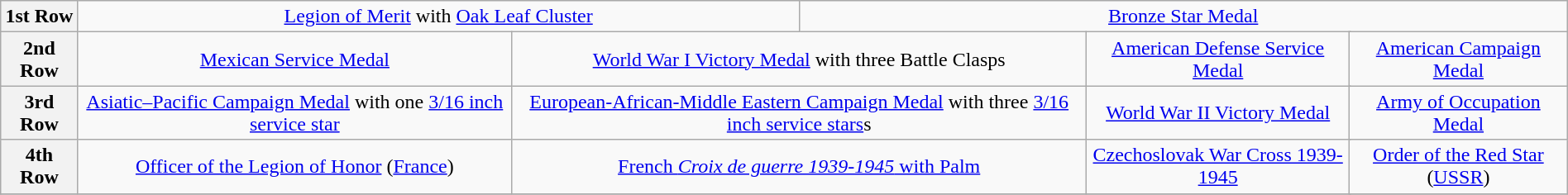<table class="wikitable" style="margin:1em auto; text-align:center;">
<tr>
<th>1st Row</th>
<td colspan="7"><a href='#'>Legion of Merit</a> with <a href='#'>Oak Leaf Cluster</a></td>
<td colspan="8"><a href='#'>Bronze Star Medal</a></td>
</tr>
<tr>
<th>2nd Row</th>
<td colspan="4"><a href='#'>Mexican Service Medal</a></td>
<td colspan="4"><a href='#'>World War I Victory Medal</a> with three Battle Clasps</td>
<td colspan="4"><a href='#'>American Defense Service Medal</a></td>
<td colspan="4"><a href='#'>American Campaign Medal</a></td>
</tr>
<tr>
<th>3rd Row</th>
<td colspan="4"><a href='#'>Asiatic–Pacific Campaign Medal</a> with one <a href='#'>3/16 inch service star</a></td>
<td colspan="4"><a href='#'>European-African-Middle Eastern Campaign Medal</a> with three <a href='#'>3/16 inch service stars</a>s</td>
<td colspan="4"><a href='#'>World War II Victory Medal</a></td>
<td colspan="4"><a href='#'>Army of Occupation Medal</a></td>
</tr>
<tr>
<th>4th Row</th>
<td colspan="4"><a href='#'>Officer of the Legion of Honor</a> (<a href='#'>France</a>)</td>
<td colspan="4"><a href='#'>French <em>Croix de guerre 1939-1945</em> with Palm</a></td>
<td colspan="4"><a href='#'>Czechoslovak War Cross 1939-1945</a></td>
<td colspan="4"><a href='#'>Order of the Red Star</a> (<a href='#'>USSR</a>)</td>
</tr>
<tr>
</tr>
</table>
